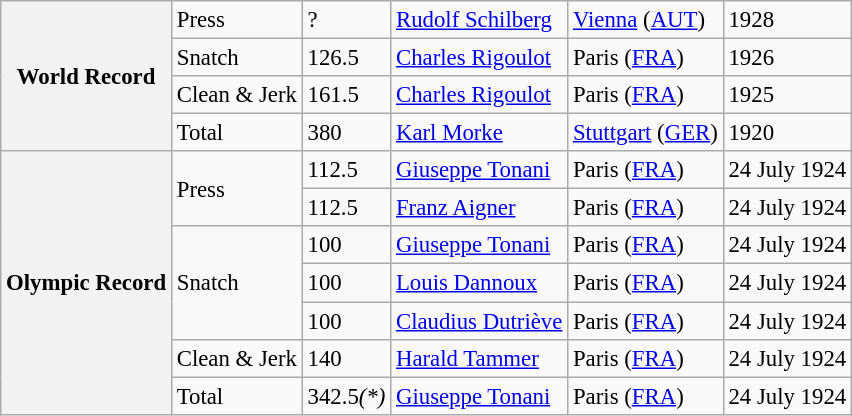<table class="wikitable" style="font-size:95%;">
<tr>
<th rowspan=4>World Record</th>
<td>Press</td>
<td>?</td>
<td> <a href='#'>Rudolf Schilberg</a></td>
<td><a href='#'>Vienna</a> (<a href='#'>AUT</a>)</td>
<td>1928</td>
</tr>
<tr>
<td>Snatch</td>
<td>126.5</td>
<td> <a href='#'>Charles Rigoulot</a></td>
<td>Paris (<a href='#'>FRA</a>)</td>
<td>1926</td>
</tr>
<tr>
<td>Clean & Jerk</td>
<td>161.5</td>
<td> <a href='#'>Charles Rigoulot</a></td>
<td>Paris (<a href='#'>FRA</a>)</td>
<td>1925</td>
</tr>
<tr>
<td>Total</td>
<td>380</td>
<td> <a href='#'>Karl Morke</a></td>
<td><a href='#'>Stuttgart</a> (<a href='#'>GER</a>)</td>
<td>1920</td>
</tr>
<tr>
<th rowspan=7>Olympic Record</th>
<td rowspan=2>Press</td>
<td>112.5</td>
<td> <a href='#'>Giuseppe Tonani</a></td>
<td>Paris (<a href='#'>FRA</a>)</td>
<td>24 July 1924</td>
</tr>
<tr>
<td>112.5</td>
<td> <a href='#'>Franz Aigner</a></td>
<td>Paris (<a href='#'>FRA</a>)</td>
<td>24 July 1924</td>
</tr>
<tr>
<td rowspan=3>Snatch</td>
<td>100</td>
<td> <a href='#'>Giuseppe Tonani</a></td>
<td>Paris (<a href='#'>FRA</a>)</td>
<td>24 July 1924</td>
</tr>
<tr>
<td>100</td>
<td> <a href='#'>Louis Dannoux</a></td>
<td>Paris (<a href='#'>FRA</a>)</td>
<td>24 July 1924</td>
</tr>
<tr>
<td>100</td>
<td> <a href='#'>Claudius Dutriève</a></td>
<td>Paris (<a href='#'>FRA</a>)</td>
<td>24 July 1924</td>
</tr>
<tr>
<td>Clean & Jerk</td>
<td>140</td>
<td> <a href='#'>Harald Tammer</a></td>
<td>Paris (<a href='#'>FRA</a>)</td>
<td>24 July 1924</td>
</tr>
<tr>
<td>Total</td>
<td>342.5<em>(*)</em></td>
<td> <a href='#'>Giuseppe Tonani</a></td>
<td>Paris (<a href='#'>FRA</a>)</td>
<td>24 July 1924</td>
</tr>
</table>
